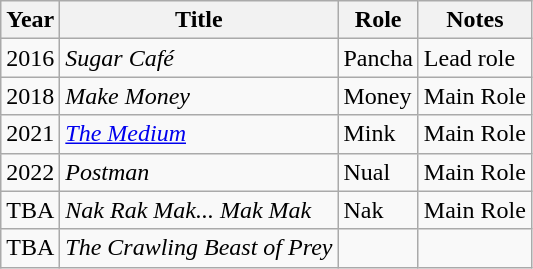<table class="wikitable">
<tr style="text-align:center;">
<th>Year</th>
<th>Title</th>
<th>Role</th>
<th>Notes</th>
</tr>
<tr>
<td>2016</td>
<td><em>Sugar Café</em></td>
<td>Pancha</td>
<td>Lead role</td>
</tr>
<tr>
<td>2018</td>
<td><em>Make Money</em></td>
<td>Money</td>
<td>Main Role</td>
</tr>
<tr>
<td>2021</td>
<td><em><a href='#'>The Medium</a></em></td>
<td>Mink</td>
<td>Main Role</td>
</tr>
<tr>
<td>2022</td>
<td><em>Postman</em></td>
<td>Nual</td>
<td>Main Role</td>
</tr>
<tr>
<td>TBA</td>
<td><em>Nak Rak Mak... Mak Mak</em></td>
<td>Nak</td>
<td>Main Role</td>
</tr>
<tr>
<td>TBA</td>
<td><em>The Crawling Beast of Prey</em></td>
<td></td>
</tr>
</table>
